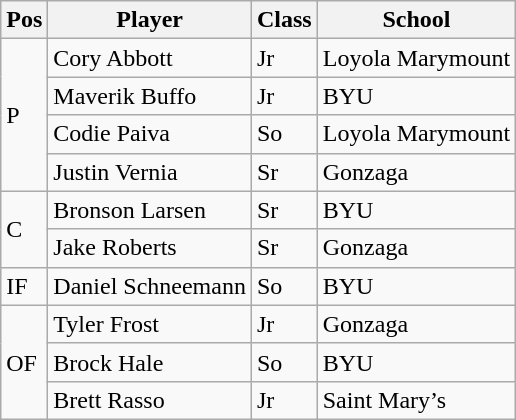<table class=wikitable>
<tr>
<th>Pos</th>
<th>Player</th>
<th>Class</th>
<th>School</th>
</tr>
<tr>
<td rowspan=4>P</td>
<td>Cory Abbott</td>
<td>Jr</td>
<td>Loyola Marymount</td>
</tr>
<tr>
<td>Maverik Buffo</td>
<td>Jr</td>
<td>BYU</td>
</tr>
<tr>
<td>Codie Paiva</td>
<td>So</td>
<td>Loyola Marymount</td>
</tr>
<tr>
<td>Justin Vernia</td>
<td>Sr</td>
<td>Gonzaga</td>
</tr>
<tr>
<td rowspan=2>C</td>
<td>Bronson Larsen</td>
<td>Sr</td>
<td>BYU</td>
</tr>
<tr>
<td>Jake Roberts</td>
<td>Sr</td>
<td>Gonzaga</td>
</tr>
<tr>
<td>IF</td>
<td>Daniel Schneemann</td>
<td>So</td>
<td>BYU</td>
</tr>
<tr>
<td rowspan=3>OF</td>
<td>Tyler Frost</td>
<td>Jr</td>
<td>Gonzaga</td>
</tr>
<tr>
<td>Brock Hale</td>
<td>So</td>
<td>BYU</td>
</tr>
<tr>
<td>Brett Rasso</td>
<td>Jr</td>
<td>Saint Mary’s</td>
</tr>
</table>
